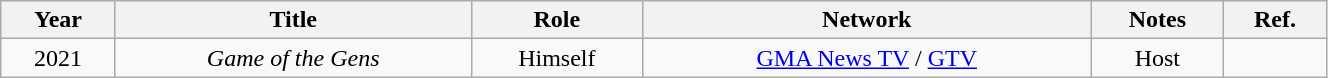<table class="wikitable"  style="text-align:center; width:70%;">
<tr>
<th>Year</th>
<th>Title</th>
<th>Role</th>
<th>Network</th>
<th>Notes</th>
<th>Ref.</th>
</tr>
<tr>
<td>2021</td>
<td><em>Game of the Gens</em></td>
<td>Himself</td>
<td><a href='#'>GMA News TV</a> / <a href='#'>GTV</a></td>
<td>Host</td>
<td></td>
</tr>
</table>
